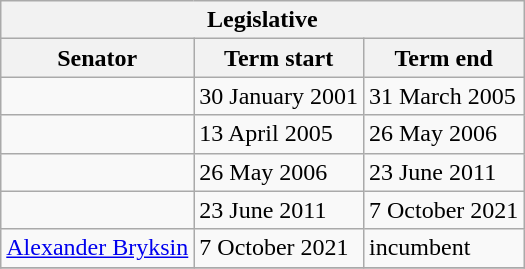<table class="wikitable sortable">
<tr>
<th colspan=3>Legislative</th>
</tr>
<tr>
<th>Senator</th>
<th>Term start</th>
<th>Term end</th>
</tr>
<tr>
<td></td>
<td>30 January 2001</td>
<td>31 March 2005</td>
</tr>
<tr>
<td></td>
<td>13 April 2005</td>
<td>26 May 2006</td>
</tr>
<tr>
<td></td>
<td>26 May 2006</td>
<td>23 June 2011</td>
</tr>
<tr>
<td></td>
<td>23 June 2011</td>
<td>7 October 2021</td>
</tr>
<tr>
<td><a href='#'>Alexander Bryksin</a></td>
<td>7 October 2021</td>
<td>incumbent</td>
</tr>
<tr>
</tr>
</table>
